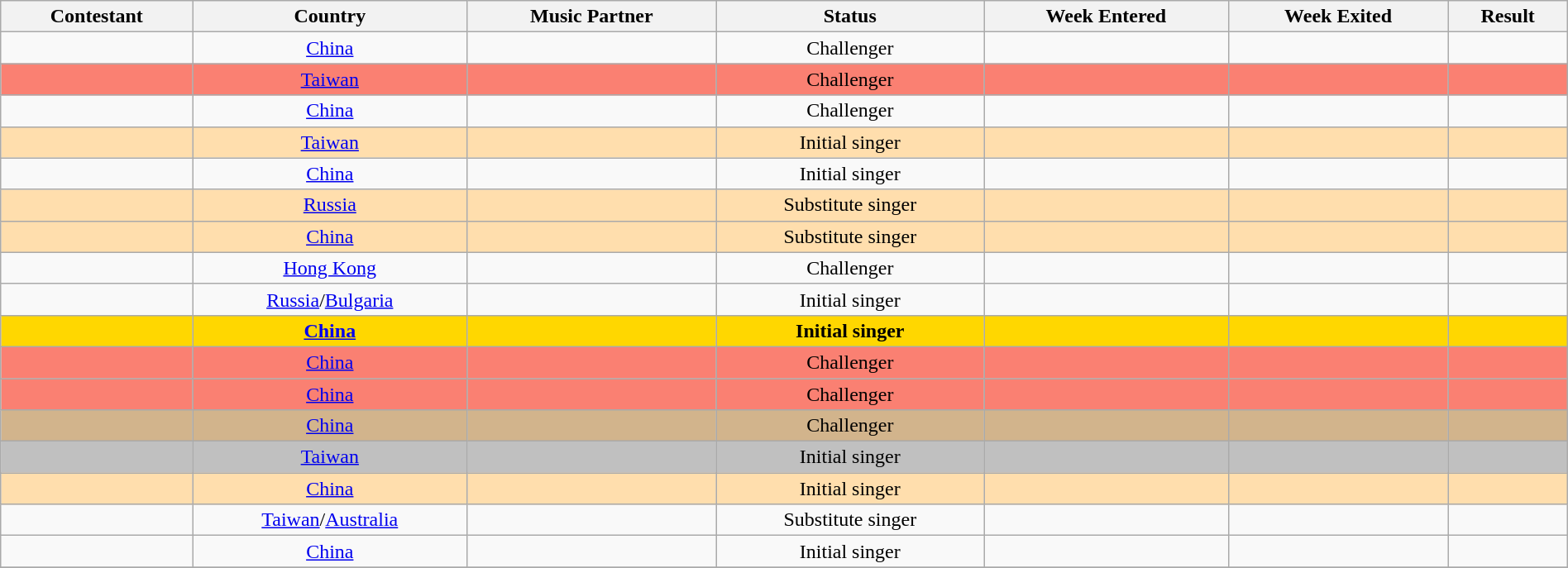<table class="wikitable sortable" style="width:100%; text-align:center;">
<tr>
<th>Contestant</th>
<th>Country</th>
<th>Music Partner</th>
<th>Status</th>
<th>Week Entered</th>
<th>Week Exited</th>
<th>Result</th>
</tr>
<tr>
<td></td>
<td><a href='#'>China</a></td>
<td></td>
<td>Challenger</td>
<td></td>
<td></td>
<td></td>
</tr>
<tr bgcolor=salmon>
<td></td>
<td><a href='#'>Taiwan</a></td>
<td></td>
<td>Challenger</td>
<td></td>
<td></td>
<td></td>
</tr>
<tr>
<td></td>
<td><a href='#'>China</a></td>
<td></td>
<td>Challenger</td>
<td></td>
<td></td>
<td></td>
</tr>
<tr bgcolor=NavajoWhite>
<td></td>
<td><a href='#'>Taiwan</a></td>
<td></td>
<td>Initial singer</td>
<td></td>
<td></td>
<td></td>
</tr>
<tr>
<td></td>
<td><a href='#'>China</a></td>
<td></td>
<td>Initial singer</td>
<td></td>
<td></td>
<td></td>
</tr>
<tr bgcolor=NavajoWhite>
<td></td>
<td><a href='#'>Russia</a></td>
<td></td>
<td>Substitute singer</td>
<td></td>
<td></td>
<td></td>
</tr>
<tr bgcolor=NavajoWhite>
<td></td>
<td><a href='#'>China</a></td>
<td></td>
<td>Substitute singer</td>
<td></td>
<td></td>
<td></td>
</tr>
<tr>
<td></td>
<td><a href='#'>Hong Kong</a></td>
<td></td>
<td>Challenger</td>
<td></td>
<td></td>
<td></td>
</tr>
<tr>
<td></td>
<td><a href='#'>Russia</a>/<a href='#'>Bulgaria</a></td>
<td></td>
<td>Initial singer</td>
<td></td>
<td></td>
<td></td>
</tr>
<tr bgcolor=Gold>
<td></td>
<td><strong><a href='#'>China</a></strong></td>
<td></td>
<td><strong>Initial singer</strong></td>
<td></td>
<td></td>
<td></td>
</tr>
<tr bgcolor=salmon>
<td></td>
<td><a href='#'>China</a></td>
<td></td>
<td>Challenger</td>
<td></td>
<td></td>
<td></td>
</tr>
<tr bgcolor=salmon>
<td></td>
<td><a href='#'>China</a></td>
<td></td>
<td>Challenger</td>
<td></td>
<td></td>
<td></td>
</tr>
<tr bgcolor=tan>
<td></td>
<td><a href='#'>China</a></td>
<td></td>
<td>Challenger</td>
<td></td>
<td></td>
<td></td>
</tr>
<tr bgcolor=silver>
<td></td>
<td><a href='#'>Taiwan</a></td>
<td></td>
<td>Initial singer</td>
<td></td>
<td></td>
<td></td>
</tr>
<tr bgcolor=NavajoWhite>
<td></td>
<td><a href='#'>China</a></td>
<td></td>
<td>Initial singer</td>
<td></td>
<td></td>
<td></td>
</tr>
<tr>
<td></td>
<td><a href='#'>Taiwan</a>/<a href='#'>Australia</a></td>
<td></td>
<td>Substitute singer</td>
<td></td>
<td></td>
<td></td>
</tr>
<tr>
<td></td>
<td><a href='#'>China</a></td>
<td></td>
<td>Initial singer</td>
<td></td>
<td></td>
<td></td>
</tr>
<tr>
</tr>
</table>
